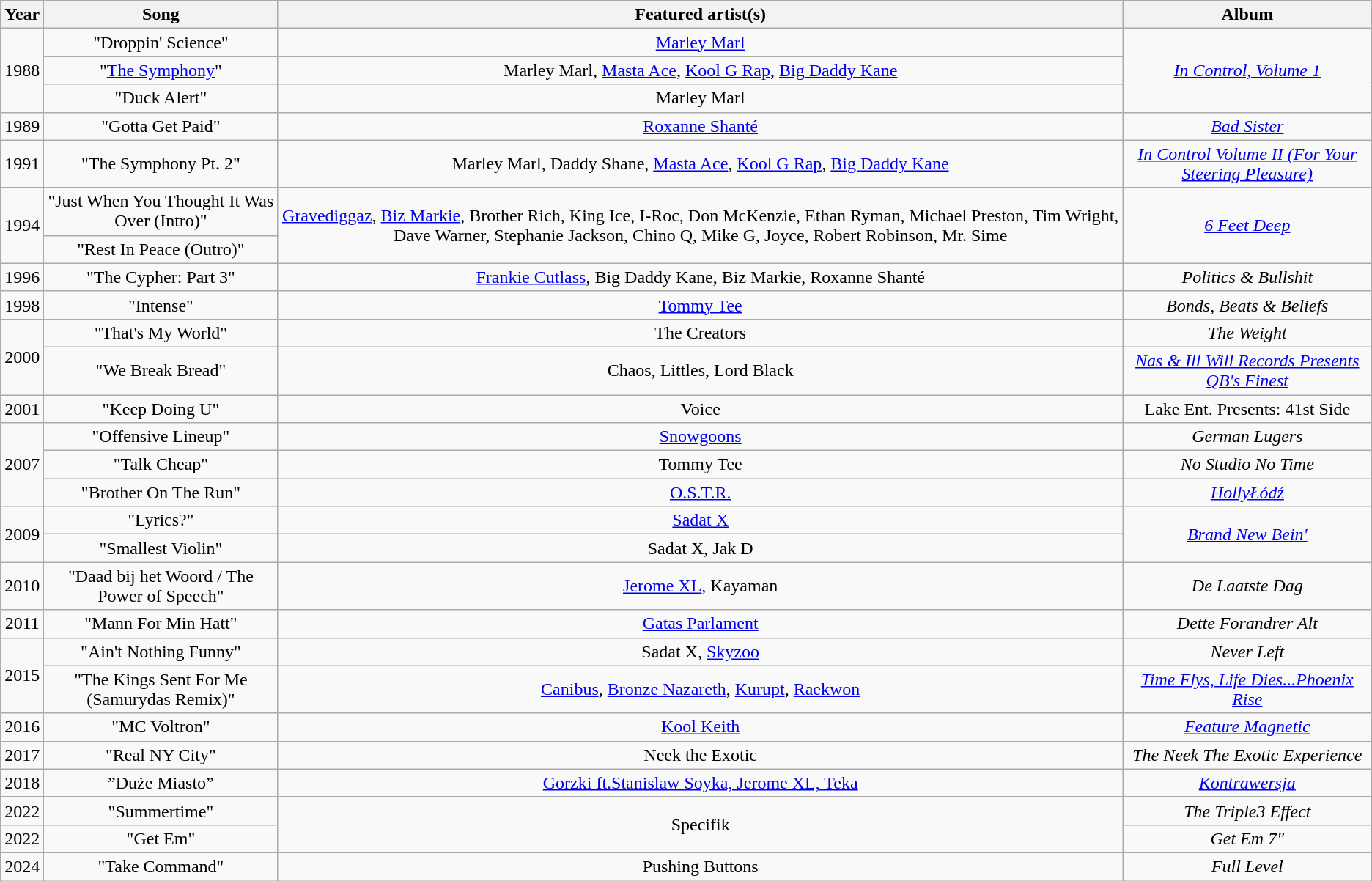<table class="wikitable" style="text-align:center">
<tr>
<th>Year</th>
<th>Song</th>
<th>Featured artist(s)</th>
<th>Album</th>
</tr>
<tr>
<td rowspan="3">1988</td>
<td>"Droppin' Science"</td>
<td><a href='#'>Marley Marl</a></td>
<td rowspan="3"><em><a href='#'>In Control, Volume 1</a></em></td>
</tr>
<tr>
<td>"<a href='#'>The Symphony</a>"</td>
<td>Marley Marl, <a href='#'>Masta Ace</a>, <a href='#'>Kool G Rap</a>, <a href='#'>Big Daddy Kane</a></td>
</tr>
<tr>
<td>"Duck Alert"</td>
<td>Marley Marl</td>
</tr>
<tr>
<td>1989</td>
<td>"Gotta Get Paid"</td>
<td><a href='#'>Roxanne Shanté</a></td>
<td><a href='#'><em>Bad Sister</em></a></td>
</tr>
<tr>
<td>1991</td>
<td>"The Symphony Pt. 2"</td>
<td>Marley Marl, Daddy Shane, <a href='#'>Masta Ace</a>, <a href='#'>Kool G Rap</a>, <a href='#'>Big Daddy Kane</a></td>
<td><a href='#'><em>In Control Volume II (For Your Steering Pleasure)</em></a></td>
</tr>
<tr>
<td rowspan="2">1994</td>
<td>"Just When You Thought It Was Over (Intro)"</td>
<td rowspan="2"><a href='#'>Gravediggaz</a>, <a href='#'>Biz Markie</a>, Brother Rich, King Ice, I-Roc, Don McKenzie, Ethan Ryman, Michael Preston, Tim Wright, Dave Warner, Stephanie Jackson, Chino Q, Mike G, Joyce, Robert Robinson, Mr. Sime</td>
<td rowspan="2"><em><a href='#'>6 Feet Deep</a></em></td>
</tr>
<tr>
<td>"Rest In Peace (Outro)"</td>
</tr>
<tr>
<td>1996</td>
<td>"The Cypher: Part 3"</td>
<td><a href='#'>Frankie Cutlass</a>, Big Daddy Kane, Biz Markie, Roxanne Shanté</td>
<td><em>Politics & Bullshit</em></td>
</tr>
<tr>
<td>1998</td>
<td>"Intense"</td>
<td><a href='#'>Tommy Tee</a></td>
<td><em>Bonds, Beats & Beliefs</em></td>
</tr>
<tr>
<td rowspan="2">2000</td>
<td>"That's My World"</td>
<td>The Creators</td>
<td><em>The Weight</em></td>
</tr>
<tr>
<td>"We Break Bread"</td>
<td>Chaos, Littles, Lord Black</td>
<td><em><a href='#'>Nas & Ill Will Records Presents QB's Finest</a></em></td>
</tr>
<tr>
<td>2001</td>
<td>"Keep Doing U"</td>
<td>Voice</td>
<td>Lake Ent. Presents: 41st Side</td>
</tr>
<tr>
<td rowspan="3">2007</td>
<td>"Offensive Lineup"</td>
<td><a href='#'>Snowgoons</a></td>
<td><em>German Lugers</em></td>
</tr>
<tr>
<td>"Talk Cheap"</td>
<td>Tommy Tee</td>
<td><em>No Studio No Time</em></td>
</tr>
<tr>
<td>"Brother On The Run"</td>
<td><a href='#'>O.S.T.R.</a></td>
<td><em><a href='#'>HollyŁódź</a></em></td>
</tr>
<tr>
<td rowspan="2">2009</td>
<td>"Lyrics?"</td>
<td><a href='#'>Sadat X</a></td>
<td rowspan="2"><em><a href='#'>Brand New Bein'</a></em></td>
</tr>
<tr>
<td>"Smallest Violin"</td>
<td>Sadat X, Jak D</td>
</tr>
<tr>
<td>2010</td>
<td>"Daad bij het Woord / The Power of Speech"</td>
<td><a href='#'>Jerome XL</a>, Kayaman</td>
<td><em>De Laatste Dag</em></td>
</tr>
<tr>
<td>2011</td>
<td>"Mann For Min Hatt"</td>
<td><a href='#'>Gatas Parlament</a></td>
<td><em>Dette Forandrer Alt</em></td>
</tr>
<tr>
<td rowspan="2">2015</td>
<td>"Ain't Nothing Funny"</td>
<td>Sadat X, <a href='#'>Skyzoo</a></td>
<td><em>Never Left</em></td>
</tr>
<tr>
<td>"The Kings Sent For Me (Samurydas Remix)"</td>
<td><a href='#'>Canibus</a>, <a href='#'>Bronze Nazareth</a>, <a href='#'>Kurupt</a>, <a href='#'>Raekwon</a></td>
<td><a href='#'><em>Time Flys, Life Dies...Phoenix Rise</em></a></td>
</tr>
<tr>
<td>2016</td>
<td>"MC Voltron"</td>
<td><a href='#'>Kool Keith</a></td>
<td><em><a href='#'>Feature Magnetic</a></em></td>
</tr>
<tr>
<td>2017</td>
<td>"Real NY City"</td>
<td>Neek the Exotic</td>
<td><em>The Neek The Exotic Experience</em></td>
</tr>
<tr>
<td>2018</td>
<td>”Duże Miasto”</td>
<td><a href='#'>Gorzki ft.Stanislaw Soyka, Jerome XL, Teka</a></td>
<td><em><a href='#'>Kontrawersja</a></em></td>
</tr>
<tr>
<td>2022</td>
<td>"Summertime"</td>
<td rowspan="2">Specifik</td>
<td><em>The Triple3 Effect</em></td>
</tr>
<tr>
<td>2022</td>
<td>"Get Em"</td>
<td><em>Get Em 7"</em></td>
</tr>
<tr>
<td>2024</td>
<td>"Take Command"</td>
<td>Pushing Buttons</td>
<td><em>Full Level</em></td>
</tr>
</table>
